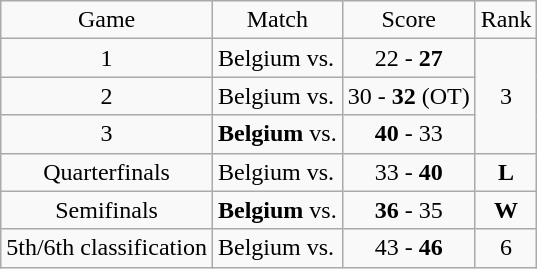<table class="wikitable">
<tr>
<td style="text-align:center;">Game</td>
<td style="text-align:center;">Match</td>
<td style="text-align:center;">Score</td>
<td style="text-align:center;">Rank</td>
</tr>
<tr>
<td style="text-align:center;">1</td>
<td>Belgium vs. <strong></strong></td>
<td style="text-align:center;">22 - <strong>27</strong></td>
<td rowspan="3" style="text-align:center;">3</td>
</tr>
<tr>
<td style="text-align:center;">2</td>
<td>Belgium vs. <strong></strong></td>
<td style="text-align:center;">30 - <strong>32</strong> (OT)</td>
</tr>
<tr>
<td style="text-align:center;">3</td>
<td><strong>Belgium</strong> vs. </td>
<td style="text-align:center;"><strong>40</strong> - 33</td>
</tr>
<tr>
<td style="text-align:center;">Quarterfinals</td>
<td>Belgium vs. <strong></strong></td>
<td style="text-align:center;">33 - <strong>40</strong></td>
<td style="text-align:center;"><strong>L</strong></td>
</tr>
<tr>
<td style="text-align:center;">Semifinals</td>
<td><strong>Belgium</strong> vs. </td>
<td style="text-align:center;"><strong>36</strong> - 35</td>
<td style="text-align:center;"><strong>W</strong></td>
</tr>
<tr>
<td style="text-align:center;">5th/6th classification</td>
<td>Belgium vs. <strong></strong></td>
<td style="text-align:center;">43 - <strong>46</strong></td>
<td style="text-align:center;">6</td>
</tr>
</table>
